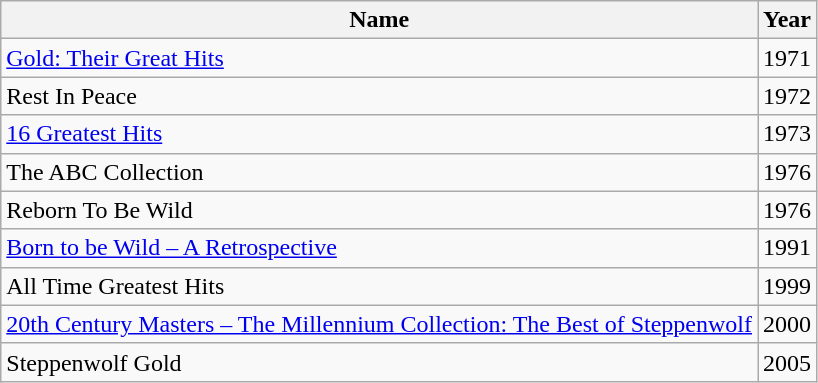<table class="wikitable">
<tr>
<th>Name</th>
<th>Year</th>
</tr>
<tr>
<td><a href='#'>Gold: Their Great Hits</a></td>
<td>1971</td>
</tr>
<tr>
<td>Rest In Peace</td>
<td>1972</td>
</tr>
<tr>
<td><a href='#'>16 Greatest Hits</a></td>
<td>1973</td>
</tr>
<tr>
<td>The ABC Collection</td>
<td>1976</td>
</tr>
<tr>
<td>Reborn To Be Wild</td>
<td>1976</td>
</tr>
<tr>
<td><a href='#'>Born to be Wild – A Retrospective</a></td>
<td>1991</td>
</tr>
<tr>
<td>All Time Greatest Hits</td>
<td>1999</td>
</tr>
<tr>
<td><a href='#'>20th Century Masters – The Millennium Collection: The Best of Steppenwolf</a></td>
<td>2000</td>
</tr>
<tr>
<td>Steppenwolf Gold</td>
<td>2005</td>
</tr>
</table>
